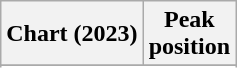<table class="wikitable sortable plainrowheaders">
<tr>
<th>Chart (2023)</th>
<th>Peak<br>position</th>
</tr>
<tr>
</tr>
<tr>
</tr>
<tr>
</tr>
</table>
